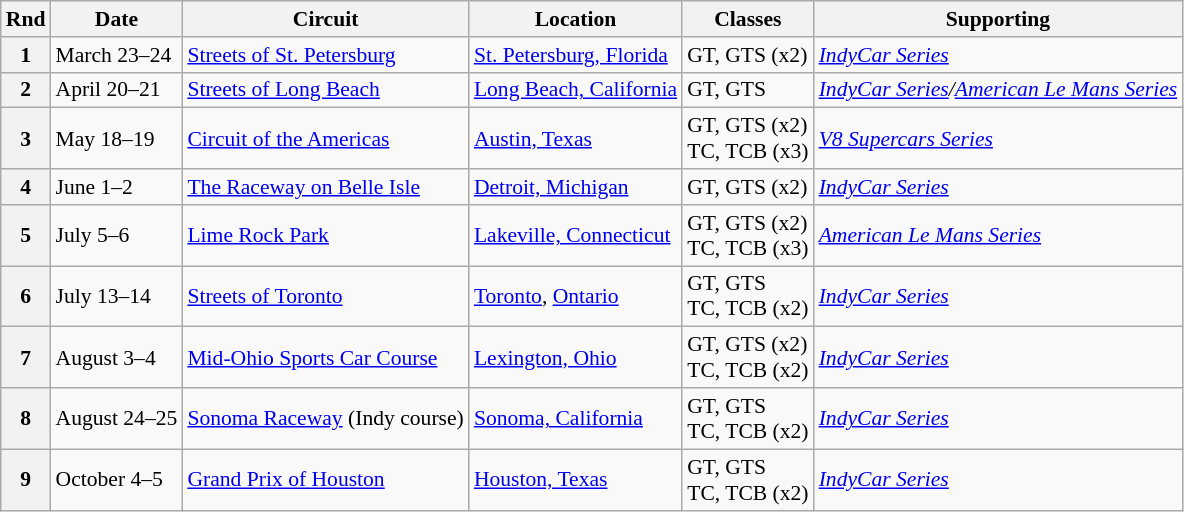<table class="wikitable" style="font-size:90%;">
<tr>
<th>Rnd</th>
<th>Date</th>
<th>Circuit</th>
<th>Location</th>
<th>Classes</th>
<th>Supporting</th>
</tr>
<tr>
<th>1</th>
<td>March 23–24</td>
<td><a href='#'>Streets of St. Petersburg</a></td>
<td><a href='#'>St. Petersburg, Florida</a></td>
<td>GT, GTS (x2)</td>
<td><em><a href='#'>IndyCar Series</a></em></td>
</tr>
<tr>
<th>2</th>
<td>April 20–21</td>
<td><a href='#'>Streets of Long Beach</a></td>
<td><a href='#'>Long Beach, California</a></td>
<td>GT, GTS</td>
<td><em><a href='#'>IndyCar Series</a>/<a href='#'>American Le Mans Series</a></em></td>
</tr>
<tr>
<th>3</th>
<td>May 18–19</td>
<td><a href='#'>Circuit of the Americas</a></td>
<td><a href='#'>Austin, Texas</a></td>
<td>GT, GTS (x2)<br>TC, TCB (x3)</td>
<td><em><a href='#'>V8 Supercars Series</a></em></td>
</tr>
<tr>
<th>4</th>
<td>June 1–2</td>
<td><a href='#'>The Raceway on Belle Isle</a></td>
<td><a href='#'>Detroit, Michigan</a></td>
<td>GT, GTS (x2)</td>
<td><em><a href='#'>IndyCar Series</a></em></td>
</tr>
<tr>
<th>5</th>
<td>July 5–6</td>
<td><a href='#'>Lime Rock Park</a></td>
<td><a href='#'>Lakeville, Connecticut</a></td>
<td>GT, GTS (x2)<br>TC, TCB (x3)</td>
<td><em><a href='#'>American Le Mans Series</a></em></td>
</tr>
<tr>
<th>6</th>
<td>July 13–14</td>
<td><a href='#'>Streets of Toronto</a></td>
<td><a href='#'>Toronto</a>, <a href='#'>Ontario</a></td>
<td>GT, GTS<br>TC, TCB (x2)</td>
<td><em><a href='#'>IndyCar Series</a></em></td>
</tr>
<tr>
<th>7</th>
<td>August 3–4</td>
<td><a href='#'>Mid-Ohio Sports Car Course</a></td>
<td><a href='#'>Lexington, Ohio</a></td>
<td>GT, GTS (x2)<br>TC, TCB (x2)</td>
<td><em><a href='#'>IndyCar Series</a></em></td>
</tr>
<tr>
<th>8</th>
<td>August 24–25</td>
<td><a href='#'>Sonoma Raceway</a> (Indy course)</td>
<td><a href='#'>Sonoma, California</a></td>
<td>GT, GTS<br>TC, TCB (x2)</td>
<td><em><a href='#'>IndyCar Series</a></em></td>
</tr>
<tr>
<th>9</th>
<td>October 4–5</td>
<td><a href='#'>Grand Prix of Houston</a></td>
<td><a href='#'>Houston, Texas</a></td>
<td>GT, GTS<br>TC, TCB (x2)</td>
<td><em><a href='#'>IndyCar Series</a></em></td>
</tr>
</table>
